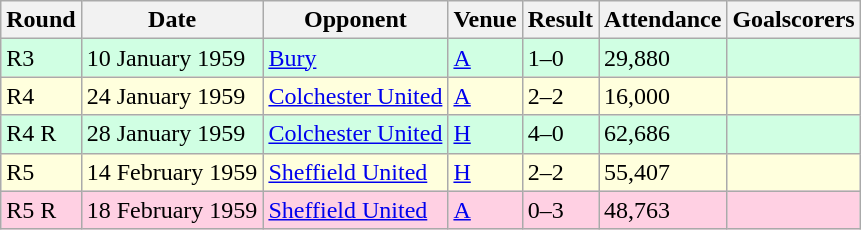<table class="wikitable">
<tr>
<th>Round</th>
<th>Date</th>
<th>Opponent</th>
<th>Venue</th>
<th>Result</th>
<th>Attendance</th>
<th>Goalscorers</th>
</tr>
<tr style="background:#d0ffe3;">
<td>R3</td>
<td>10 January 1959</td>
<td><a href='#'>Bury</a></td>
<td><a href='#'>A</a></td>
<td>1–0</td>
<td>29,880</td>
<td></td>
</tr>
<tr style="background:#ffffdd;">
<td>R4</td>
<td>24 January 1959</td>
<td><a href='#'>Colchester United</a></td>
<td><a href='#'>A</a></td>
<td>2–2</td>
<td>16,000</td>
<td></td>
</tr>
<tr style="background:#d0ffe3;">
<td>R4 R</td>
<td>28 January 1959</td>
<td><a href='#'>Colchester United</a></td>
<td><a href='#'>H</a></td>
<td>4–0</td>
<td>62,686</td>
<td></td>
</tr>
<tr style="background:#ffffdd;">
<td>R5</td>
<td>14 February 1959</td>
<td><a href='#'>Sheffield United</a></td>
<td><a href='#'>H</a></td>
<td>2–2</td>
<td>55,407</td>
<td></td>
</tr>
<tr style="background:#ffd0e3;">
<td>R5 R</td>
<td>18 February 1959</td>
<td><a href='#'>Sheffield United</a></td>
<td><a href='#'>A</a></td>
<td>0–3</td>
<td>48,763</td>
<td></td>
</tr>
</table>
